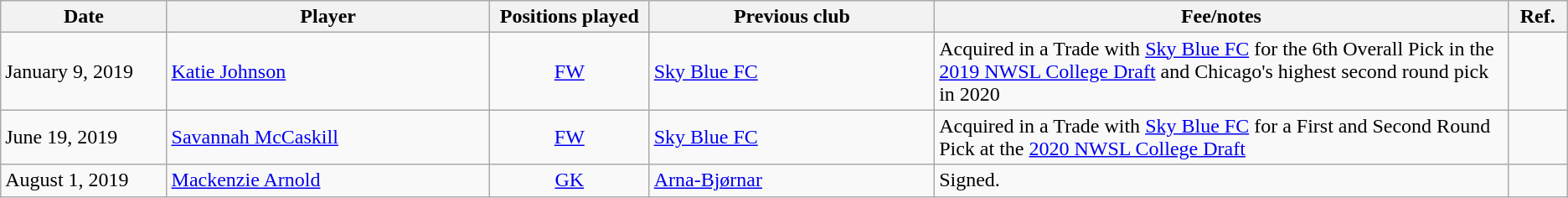<table class="wikitable" style="text-align:left;">
<tr>
<th style="width:125px;">Date</th>
<th style="width:250px;">Player</th>
<th style="width:120px;">Positions played</th>
<th style="width:220px;">Previous club</th>
<th style="width:450px;">Fee/notes</th>
<th style="width:40px;">Ref.</th>
</tr>
<tr>
<td>January 9, 2019</td>
<td> <a href='#'>Katie Johnson</a></td>
<td style="text-align: center;"><a href='#'>FW</a></td>
<td><a href='#'>Sky Blue FC</a></td>
<td>Acquired in a Trade with <a href='#'>Sky Blue FC</a> for the 6th Overall Pick in the <a href='#'>2019 NWSL College Draft</a> and Chicago's highest second round pick in 2020</td>
<td></td>
</tr>
<tr>
<td>June 19, 2019</td>
<td> <a href='#'>Savannah McCaskill</a></td>
<td style="text-align: center;"><a href='#'>FW</a></td>
<td><a href='#'>Sky Blue FC</a></td>
<td>Acquired in a Trade with <a href='#'>Sky Blue FC</a> for a First and Second Round Pick at the <a href='#'>2020 NWSL College Draft</a></td>
<td></td>
</tr>
<tr>
<td>August 1, 2019</td>
<td> <a href='#'>Mackenzie Arnold</a></td>
<td style="text-align: center;"><a href='#'>GK</a></td>
<td> <a href='#'>Arna-Bjørnar</a></td>
<td>Signed.</td>
<td></td>
</tr>
</table>
